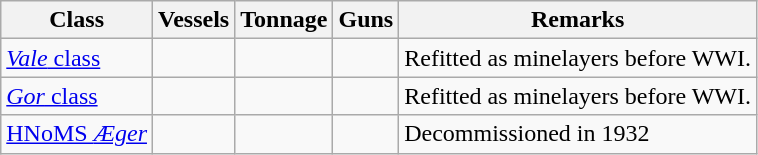<table class="wikitable" style="text-align:left">
<tr>
<th>Class</th>
<th>Vessels</th>
<th>Tonnage</th>
<th>Guns</th>
<th>Remarks</th>
</tr>
<tr>
<td><a href='#'><em>Vale</em> class</a></td>
<td></td>
<td></td>
<td></td>
<td>Refitted as minelayers before WWI.</td>
</tr>
<tr>
<td><a href='#'><em>Gor</em> class</a></td>
<td></td>
<td></td>
<td></td>
<td>Refitted as minelayers before WWI.</td>
</tr>
<tr>
<td><a href='#'>HNoMS <em>Æger</em></a></td>
<td></td>
<td></td>
<td></td>
<td>Decommissioned in 1932</td>
</tr>
</table>
